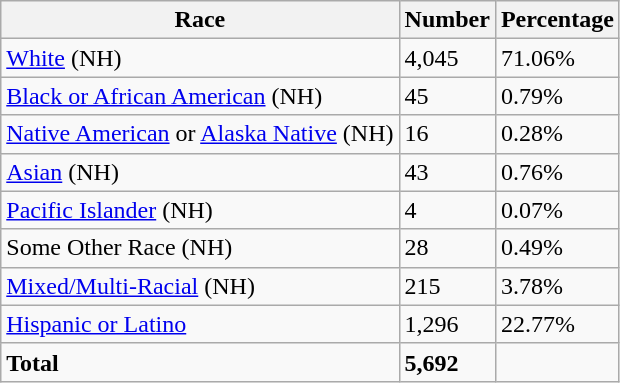<table class="wikitable">
<tr>
<th>Race</th>
<th>Number</th>
<th>Percentage</th>
</tr>
<tr>
<td><a href='#'>White</a> (NH)</td>
<td>4,045</td>
<td>71.06%</td>
</tr>
<tr>
<td><a href='#'>Black or African American</a> (NH)</td>
<td>45</td>
<td>0.79%</td>
</tr>
<tr>
<td><a href='#'>Native American</a> or <a href='#'>Alaska Native</a> (NH)</td>
<td>16</td>
<td>0.28%</td>
</tr>
<tr>
<td><a href='#'>Asian</a> (NH)</td>
<td>43</td>
<td>0.76%</td>
</tr>
<tr>
<td><a href='#'>Pacific Islander</a> (NH)</td>
<td>4</td>
<td>0.07%</td>
</tr>
<tr>
<td>Some Other Race (NH)</td>
<td>28</td>
<td>0.49%</td>
</tr>
<tr>
<td><a href='#'>Mixed/Multi-Racial</a> (NH)</td>
<td>215</td>
<td>3.78%</td>
</tr>
<tr>
<td><a href='#'>Hispanic or Latino</a></td>
<td>1,296</td>
<td>22.77%</td>
</tr>
<tr>
<td><strong>Total</strong></td>
<td><strong>5,692</strong></td>
<td></td>
</tr>
</table>
